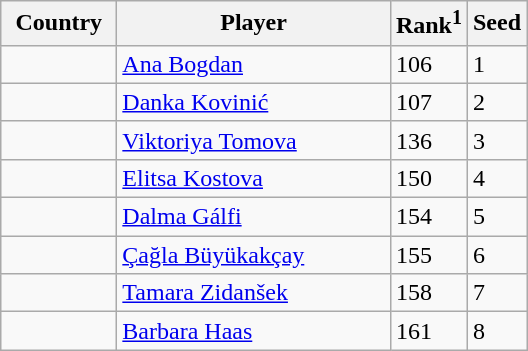<table class="sortable wikitable">
<tr>
<th width="70">Country</th>
<th width="175">Player</th>
<th>Rank<sup>1</sup></th>
<th>Seed</th>
</tr>
<tr>
<td></td>
<td><a href='#'>Ana Bogdan</a></td>
<td>106</td>
<td>1</td>
</tr>
<tr>
<td></td>
<td><a href='#'>Danka Kovinić</a></td>
<td>107</td>
<td>2</td>
</tr>
<tr>
<td></td>
<td><a href='#'>Viktoriya Tomova</a></td>
<td>136</td>
<td>3</td>
</tr>
<tr>
<td></td>
<td><a href='#'>Elitsa Kostova</a></td>
<td>150</td>
<td>4</td>
</tr>
<tr>
<td></td>
<td><a href='#'>Dalma Gálfi</a></td>
<td>154</td>
<td>5</td>
</tr>
<tr>
<td></td>
<td><a href='#'>Çağla Büyükakçay</a></td>
<td>155</td>
<td>6</td>
</tr>
<tr>
<td></td>
<td><a href='#'>Tamara Zidanšek</a></td>
<td>158</td>
<td>7</td>
</tr>
<tr>
<td></td>
<td><a href='#'>Barbara Haas</a></td>
<td>161</td>
<td>8</td>
</tr>
</table>
